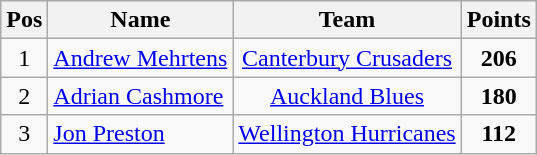<table class="wikitable" style="text-align:center">
<tr>
<th>Pos</th>
<th>Name</th>
<th>Team</th>
<th>Points</th>
</tr>
<tr>
<td>1</td>
<td align="left"><a href='#'>Andrew Mehrtens</a></td>
<td><a href='#'>Canterbury Crusaders</a></td>
<td><strong>206</strong></td>
</tr>
<tr>
<td>2</td>
<td align="left"><a href='#'>Adrian Cashmore</a></td>
<td><a href='#'>Auckland Blues</a></td>
<td><strong>180</strong></td>
</tr>
<tr>
<td>3</td>
<td align="left"><a href='#'>Jon Preston</a></td>
<td><a href='#'>Wellington Hurricanes</a></td>
<td><strong>112</strong></td>
</tr>
</table>
